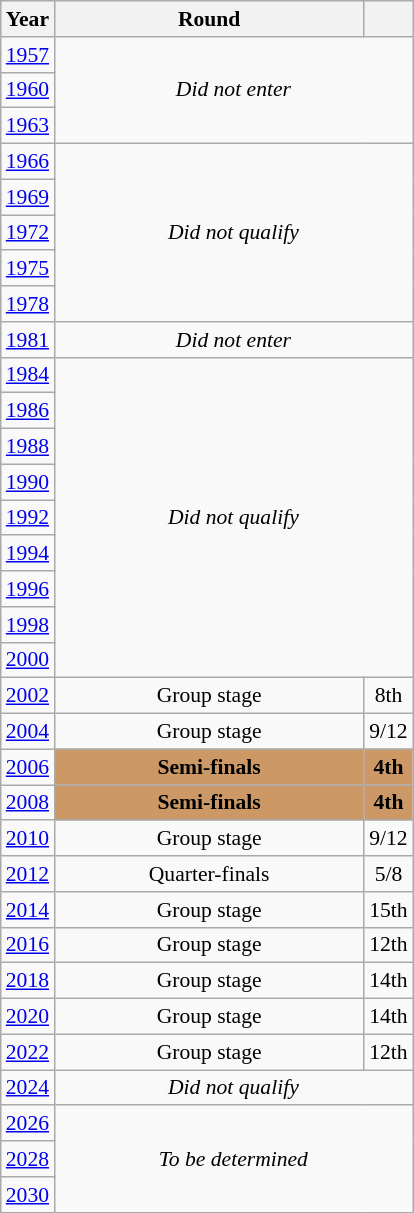<table class="wikitable" style="text-align: center; font-size:90%">
<tr>
<th>Year</th>
<th style="width:200px">Round</th>
<th></th>
</tr>
<tr>
<td><a href='#'>1957</a></td>
<td colspan="2" rowspan="3"><em>Did not enter</em></td>
</tr>
<tr>
<td><a href='#'>1960</a></td>
</tr>
<tr>
<td><a href='#'>1963</a></td>
</tr>
<tr>
<td><a href='#'>1966</a></td>
<td colspan="2" rowspan="5"><em>Did not qualify</em></td>
</tr>
<tr>
<td><a href='#'>1969</a></td>
</tr>
<tr>
<td><a href='#'>1972</a></td>
</tr>
<tr>
<td><a href='#'>1975</a></td>
</tr>
<tr>
<td><a href='#'>1978</a></td>
</tr>
<tr>
<td><a href='#'>1981</a></td>
<td colspan="2"><em>Did not enter</em></td>
</tr>
<tr>
<td><a href='#'>1984</a></td>
<td colspan="2" rowspan="9"><em>Did not qualify</em></td>
</tr>
<tr>
<td><a href='#'>1986</a></td>
</tr>
<tr>
<td><a href='#'>1988</a></td>
</tr>
<tr>
<td><a href='#'>1990</a></td>
</tr>
<tr>
<td><a href='#'>1992</a></td>
</tr>
<tr>
<td><a href='#'>1994</a></td>
</tr>
<tr>
<td><a href='#'>1996</a></td>
</tr>
<tr>
<td><a href='#'>1998</a></td>
</tr>
<tr>
<td><a href='#'>2000</a></td>
</tr>
<tr>
<td><a href='#'>2002</a></td>
<td>Group stage</td>
<td>8th</td>
</tr>
<tr>
<td><a href='#'>2004</a></td>
<td>Group stage</td>
<td>9/12</td>
</tr>
<tr>
<td><a href='#'>2006</a></td>
<td bgcolor="cc9966"><strong>Semi-finals</strong></td>
<td bgcolor="cc9966"><strong>4th</strong></td>
</tr>
<tr>
<td><a href='#'>2008</a></td>
<td bgcolor="cc9966"><strong>Semi-finals</strong></td>
<td bgcolor="cc9966"><strong>4th</strong></td>
</tr>
<tr>
<td><a href='#'>2010</a></td>
<td>Group stage</td>
<td>9/12</td>
</tr>
<tr>
<td><a href='#'>2012</a></td>
<td>Quarter-finals</td>
<td>5/8</td>
</tr>
<tr>
<td><a href='#'>2014</a></td>
<td>Group stage</td>
<td>15th</td>
</tr>
<tr>
<td><a href='#'>2016</a></td>
<td>Group stage</td>
<td>12th</td>
</tr>
<tr>
<td><a href='#'>2018</a></td>
<td>Group stage</td>
<td>14th</td>
</tr>
<tr>
<td><a href='#'>2020</a></td>
<td>Group stage</td>
<td>14th</td>
</tr>
<tr>
<td><a href='#'>2022</a></td>
<td>Group stage</td>
<td>12th</td>
</tr>
<tr>
<td><a href='#'>2024</a></td>
<td colspan="2"><em>Did not qualify</em></td>
</tr>
<tr>
<td><a href='#'>2026</a></td>
<td colspan="2" rowspan="3"><em>To be determined</em></td>
</tr>
<tr>
<td><a href='#'>2028</a></td>
</tr>
<tr>
<td><a href='#'>2030</a></td>
</tr>
</table>
